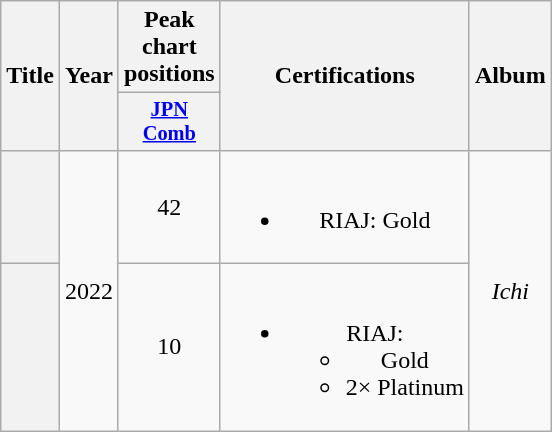<table class="wikitable plainrowheaders" style="text-align:center;">
<tr>
<th scope="col" rowspan="2">Title</th>
<th scope="col" rowspan="2">Year</th>
<th scope="col" colspan="1">Peak chart positions</th>
<th scope="col" rowspan="2">Certifications</th>
<th scope="col" rowspan="2">Album</th>
</tr>
<tr>
<th scope="col" style="width:2.75em;font-size:85%;"><a href='#'>JPN<br>Comb</a><br></th>
</tr>
<tr>
<th scope="row"></th>
<td rowspan="5">2022</td>
<td>42</td>
<td><br><ul><li>RIAJ: Gold </li></ul></td>
<td rowspan="2"><em>Ichi</em></td>
</tr>
<tr>
<th scope="row"></th>
<td>10</td>
<td><br><ul><li>RIAJ:<ul><li>Gold </li><li>2× Platinum </li></ul></li></ul></td>
</tr>
</table>
